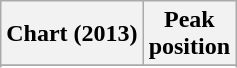<table class="wikitable sortable">
<tr>
<th>Chart (2013)</th>
<th>Peak<br>position</th>
</tr>
<tr>
</tr>
<tr>
</tr>
</table>
